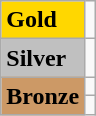<table class="wikitable">
<tr>
<td bgcolor="gold"><strong>Gold</strong></td>
<td></td>
</tr>
<tr>
<td bgcolor="silver"><strong>Silver</strong></td>
<td></td>
</tr>
<tr>
<td rowspan="2" bgcolor="#cc9966"><strong>Bronze</strong></td>
<td></td>
</tr>
<tr>
<td></td>
</tr>
</table>
